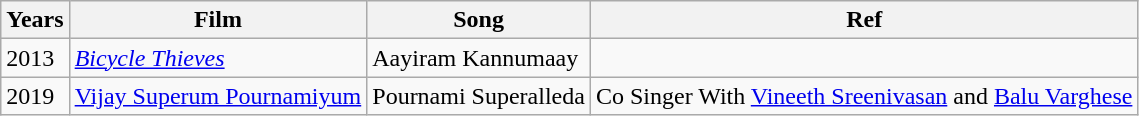<table class="wikitable sortable">
<tr>
<th>Years</th>
<th>Film</th>
<th>Song</th>
<th>Ref</th>
</tr>
<tr>
<td>2013</td>
<td><em><a href='#'>Bicycle Thieves</a></td>
<td>Aayiram Kannumaay</td>
<td></td>
</tr>
<tr>
<td>2019</td>
<td></em><a href='#'>Vijay Superum Pournamiyum</a><em></td>
<td>Pournami Superalleda</td>
<td>Co Singer With <a href='#'>Vineeth Sreenivasan</a> and <a href='#'>Balu Varghese</a></td>
</tr>
</table>
